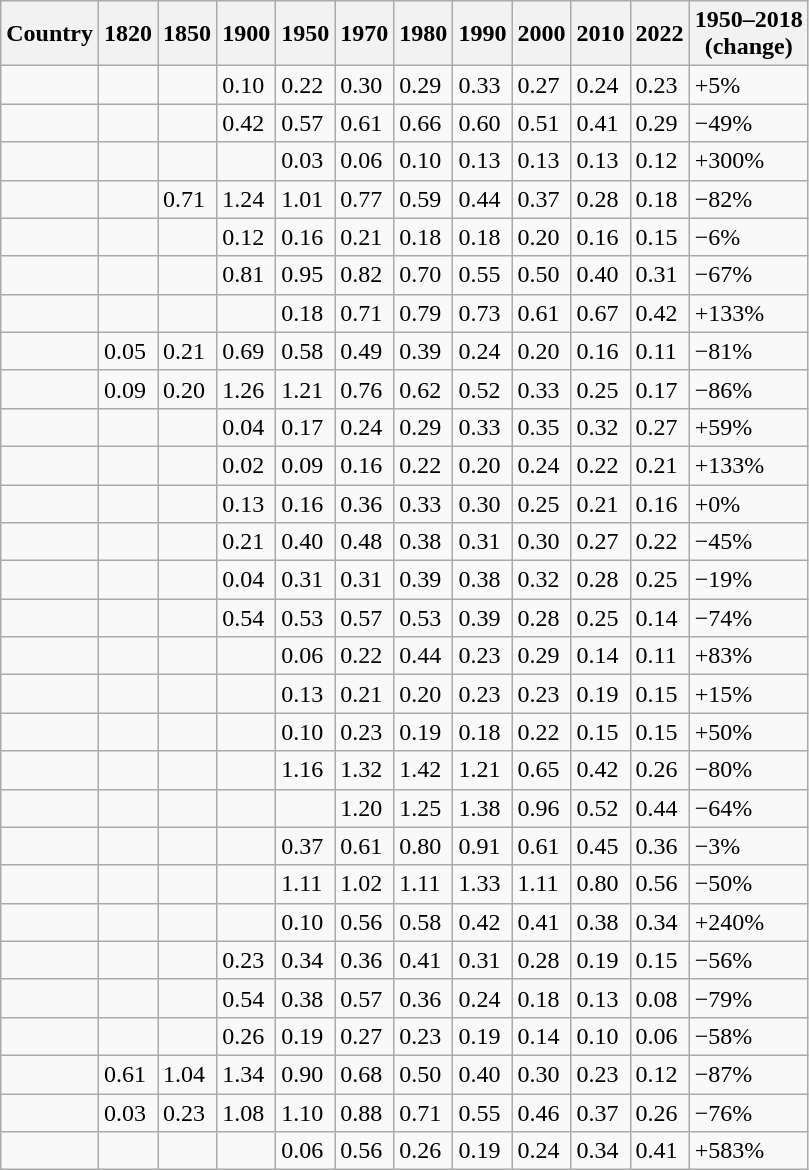<table class="wikitable sortable">
<tr>
<th>Country</th>
<th>1820</th>
<th>1850</th>
<th>1900</th>
<th>1950</th>
<th>1970</th>
<th>1980</th>
<th>1990</th>
<th>2000</th>
<th>2010</th>
<th>2022</th>
<th>1950–2018<br>(change)</th>
</tr>
<tr>
<td></td>
<td></td>
<td></td>
<td>0.10</td>
<td>0.22</td>
<td>0.30</td>
<td>0.29</td>
<td>0.33</td>
<td>0.27</td>
<td>0.24</td>
<td>0.23</td>
<td>+5%</td>
</tr>
<tr>
<td></td>
<td></td>
<td></td>
<td>0.42</td>
<td>0.57</td>
<td>0.61</td>
<td>0.66</td>
<td>0.60</td>
<td>0.51</td>
<td>0.41</td>
<td>0.29</td>
<td>−49%</td>
</tr>
<tr>
<td></td>
<td></td>
<td></td>
<td></td>
<td>0.03</td>
<td>0.06</td>
<td>0.10</td>
<td>0.13</td>
<td>0.13</td>
<td>0.13</td>
<td>0.12</td>
<td>+300%</td>
</tr>
<tr>
<td></td>
<td></td>
<td>0.71</td>
<td>1.24</td>
<td>1.01</td>
<td>0.77</td>
<td>0.59</td>
<td>0.44</td>
<td>0.37</td>
<td>0.28</td>
<td>0.18</td>
<td>−82%</td>
</tr>
<tr>
<td></td>
<td></td>
<td></td>
<td>0.12</td>
<td>0.16</td>
<td>0.21</td>
<td>0.18</td>
<td>0.18</td>
<td>0.20</td>
<td>0.16</td>
<td>0.15</td>
<td>−6%</td>
</tr>
<tr>
<td></td>
<td></td>
<td></td>
<td>0.81</td>
<td>0.95</td>
<td>0.82</td>
<td>0.70</td>
<td>0.55</td>
<td>0.50</td>
<td>0.40</td>
<td>0.31</td>
<td>−67%</td>
</tr>
<tr>
<td></td>
<td></td>
<td></td>
<td></td>
<td>0.18</td>
<td>0.71</td>
<td>0.79</td>
<td>0.73</td>
<td>0.61</td>
<td>0.67</td>
<td>0.42</td>
<td>+133%</td>
</tr>
<tr>
<td></td>
<td>0.05</td>
<td>0.21</td>
<td>0.69</td>
<td>0.58</td>
<td>0.49</td>
<td>0.39</td>
<td>0.24</td>
<td>0.20</td>
<td>0.16</td>
<td>0.11</td>
<td>−81%</td>
</tr>
<tr>
<td></td>
<td>0.09</td>
<td>0.20</td>
<td>1.26</td>
<td>1.21</td>
<td>0.76</td>
<td>0.62</td>
<td>0.52</td>
<td>0.33</td>
<td>0.25</td>
<td>0.17</td>
<td>−86%</td>
</tr>
<tr>
<td></td>
<td></td>
<td></td>
<td>0.04</td>
<td>0.17</td>
<td>0.24</td>
<td>0.29</td>
<td>0.33</td>
<td>0.35</td>
<td>0.32</td>
<td>0.27</td>
<td>+59%</td>
</tr>
<tr>
<td></td>
<td></td>
<td></td>
<td>0.02</td>
<td>0.09</td>
<td>0.16</td>
<td>0.22</td>
<td>0.20</td>
<td>0.24</td>
<td>0.22</td>
<td>0.21</td>
<td>+133%</td>
</tr>
<tr>
<td></td>
<td></td>
<td></td>
<td>0.13</td>
<td>0.16</td>
<td>0.36</td>
<td>0.33</td>
<td>0.30</td>
<td>0.25</td>
<td>0.21</td>
<td>0.16</td>
<td>+0%</td>
</tr>
<tr>
<td></td>
<td></td>
<td></td>
<td>0.21</td>
<td>0.40</td>
<td>0.48</td>
<td>0.38</td>
<td>0.31</td>
<td>0.30</td>
<td>0.27</td>
<td>0.22</td>
<td>−45%</td>
</tr>
<tr>
<td></td>
<td></td>
<td></td>
<td>0.04</td>
<td>0.31</td>
<td>0.31</td>
<td>0.39</td>
<td>0.38</td>
<td>0.32</td>
<td>0.28</td>
<td>0.25</td>
<td>−19%</td>
</tr>
<tr>
<td></td>
<td></td>
<td></td>
<td>0.54</td>
<td>0.53</td>
<td>0.57</td>
<td>0.53</td>
<td>0.39</td>
<td>0.28</td>
<td>0.25</td>
<td>0.14</td>
<td>−74%</td>
</tr>
<tr>
<td></td>
<td></td>
<td></td>
<td></td>
<td>0.06</td>
<td>0.22</td>
<td>0.44</td>
<td>0.23</td>
<td>0.29</td>
<td>0.14</td>
<td>0.11</td>
<td>+83%</td>
</tr>
<tr>
<td></td>
<td></td>
<td></td>
<td></td>
<td>0.13</td>
<td>0.21</td>
<td>0.20</td>
<td>0.23</td>
<td>0.23</td>
<td>0.19</td>
<td>0.15</td>
<td>+15%</td>
</tr>
<tr>
<td></td>
<td></td>
<td></td>
<td></td>
<td>0.10</td>
<td>0.23</td>
<td>0.19</td>
<td>0.18</td>
<td>0.22</td>
<td>0.15</td>
<td>0.15</td>
<td>+50%</td>
</tr>
<tr>
<td></td>
<td></td>
<td></td>
<td></td>
<td>1.16</td>
<td>1.32</td>
<td>1.42</td>
<td>1.21</td>
<td>0.65</td>
<td>0.42</td>
<td>0.26</td>
<td>−80%</td>
</tr>
<tr>
<td></td>
<td></td>
<td></td>
<td></td>
<td></td>
<td>1.20</td>
<td>1.25</td>
<td>1.38</td>
<td>0.96</td>
<td>0.52</td>
<td>0.44</td>
<td>−64%</td>
</tr>
<tr>
<td></td>
<td></td>
<td></td>
<td></td>
<td>0.37</td>
<td>0.61</td>
<td>0.80</td>
<td>0.91</td>
<td>0.61</td>
<td>0.45</td>
<td>0.36</td>
<td>−3%</td>
</tr>
<tr>
<td></td>
<td></td>
<td></td>
<td></td>
<td>1.11</td>
<td>1.02</td>
<td>1.11</td>
<td>1.33</td>
<td>1.11</td>
<td>0.80</td>
<td>0.56</td>
<td>−50%</td>
</tr>
<tr>
<td></td>
<td></td>
<td></td>
<td></td>
<td>0.10</td>
<td>0.56</td>
<td>0.58</td>
<td>0.42</td>
<td>0.41</td>
<td>0.38</td>
<td>0.34</td>
<td>+240%</td>
</tr>
<tr>
<td></td>
<td></td>
<td></td>
<td>0.23</td>
<td>0.34</td>
<td>0.36</td>
<td>0.41</td>
<td>0.31</td>
<td>0.28</td>
<td>0.19</td>
<td>0.15</td>
<td>−56%</td>
</tr>
<tr>
<td></td>
<td></td>
<td></td>
<td>0.54</td>
<td>0.38</td>
<td>0.57</td>
<td>0.36</td>
<td>0.24</td>
<td>0.18</td>
<td>0.13</td>
<td>0.08</td>
<td>−79%</td>
</tr>
<tr>
<td></td>
<td></td>
<td></td>
<td>0.26</td>
<td>0.19</td>
<td>0.27</td>
<td>0.23</td>
<td>0.19</td>
<td>0.14</td>
<td>0.10</td>
<td>0.06</td>
<td>−58%</td>
</tr>
<tr>
<td></td>
<td>0.61</td>
<td>1.04</td>
<td>1.34</td>
<td>0.90</td>
<td>0.68</td>
<td>0.50</td>
<td>0.40</td>
<td>0.30</td>
<td>0.23</td>
<td>0.12</td>
<td>−87%</td>
</tr>
<tr>
<td></td>
<td>0.03</td>
<td>0.23</td>
<td>1.08</td>
<td>1.10</td>
<td>0.88</td>
<td>0.71</td>
<td>0.55</td>
<td>0.46</td>
<td>0.37</td>
<td>0.26</td>
<td>−76%</td>
</tr>
<tr>
<td></td>
<td></td>
<td></td>
<td></td>
<td>0.06</td>
<td>0.56</td>
<td>0.26</td>
<td>0.19</td>
<td>0.24</td>
<td>0.34</td>
<td>0.41</td>
<td>+583%</td>
</tr>
</table>
